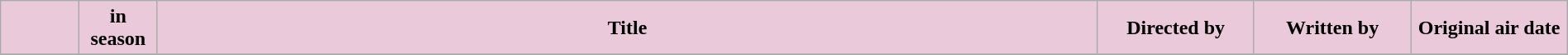<table class="wikitable" width="100%">
<tr>
<th style="background: #EAC9DA" width=5%></th>
<th style="background: #EAC9DA" width=5%> in season</th>
<th style="background: #EAC9DA">Title</th>
<th style="background: #EAC9DA" width=10%>Directed by</th>
<th style="background: #EAC9DA" width=10%>Written by</th>
<th style="background: #EAC9DA" width=10%>Original air date</th>
</tr>
<tr>
</tr>
</table>
